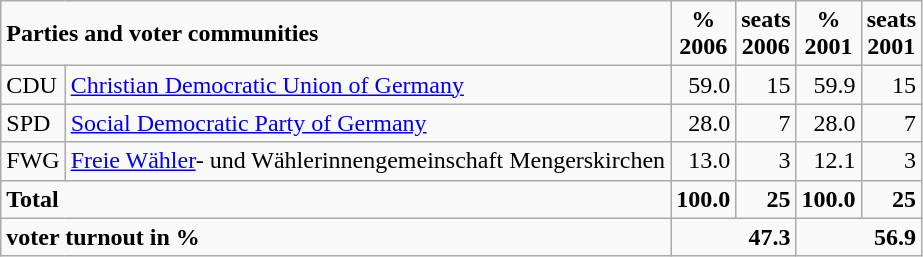<table class="wikitable">
<tr --  class="bgcolor5">
<td colspan="2"><strong>Parties and voter communities</strong></td>
<td align="center"><strong>%<br>2006</strong></td>
<td align="center"><strong>seats<br>2006</strong></td>
<td align="center"><strong>%<br>2001</strong></td>
<td align="center"><strong>seats<br>2001</strong></td>
</tr>
<tr --->
<td>CDU</td>
<td><a href='#'>Christian Democratic Union of Germany</a></td>
<td align="right">59.0</td>
<td align="right">15</td>
<td align="right">59.9</td>
<td align="right">15</td>
</tr>
<tr --->
<td>SPD</td>
<td><a href='#'>Social Democratic Party of Germany</a></td>
<td align="right">28.0</td>
<td align="right">7</td>
<td align="right">28.0</td>
<td align="right">7</td>
</tr>
<tr --->
<td>FWG</td>
<td><a href='#'>Freie Wähler</a>- und Wählerinnengemeinschaft Mengerskirchen</td>
<td align="right">13.0</td>
<td align="right">3</td>
<td align="right">12.1</td>
<td align="right">3</td>
</tr>
<tr --  class="bgcolor5">
<td colspan="2"><strong>Total</strong></td>
<td align="right"><strong>100.0</strong></td>
<td align="right"><strong>25</strong></td>
<td align="right"><strong>100.0</strong></td>
<td align="right"><strong>25</strong></td>
</tr>
<tr --  class="bgcolor5">
<td colspan="2"><strong>voter turnout in %</strong></td>
<td colspan="2" align="right"><strong>47.3</strong></td>
<td colspan="2" align="right"><strong>56.9</strong></td>
</tr>
</table>
